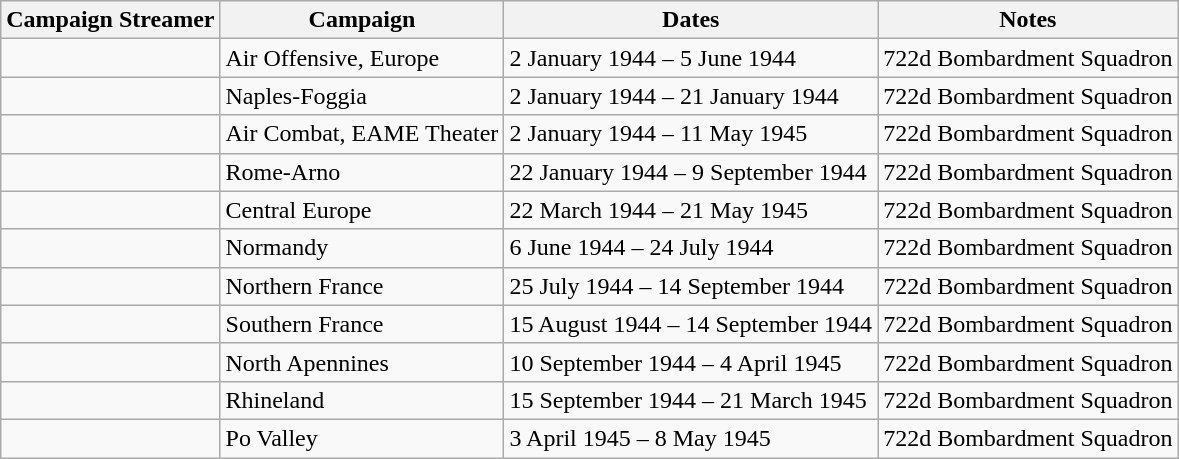<table class="wikitable">
<tr style="background:#efefef;">
<th>Campaign Streamer</th>
<th>Campaign</th>
<th>Dates</th>
<th>Notes</th>
</tr>
<tr>
<td></td>
<td>Air Offensive, Europe</td>
<td>2 January 1944 – 5 June 1944</td>
<td>722d Bombardment Squadron</td>
</tr>
<tr>
<td></td>
<td>Naples-Foggia</td>
<td>2 January 1944 – 21 January 1944</td>
<td>722d Bombardment Squadron</td>
</tr>
<tr>
<td></td>
<td>Air Combat, EAME Theater</td>
<td>2 January 1944 – 11 May 1945</td>
<td>722d Bombardment Squadron</td>
</tr>
<tr>
<td></td>
<td>Rome-Arno</td>
<td>22 January 1944 – 9 September 1944</td>
<td>722d Bombardment Squadron</td>
</tr>
<tr>
<td></td>
<td>Central Europe</td>
<td>22 March 1944 – 21 May 1945</td>
<td>722d Bombardment Squadron</td>
</tr>
<tr>
<td></td>
<td>Normandy</td>
<td>6 June 1944 – 24 July 1944</td>
<td>722d Bombardment Squadron</td>
</tr>
<tr>
<td></td>
<td>Northern France</td>
<td>25 July 1944 – 14 September 1944</td>
<td>722d Bombardment Squadron</td>
</tr>
<tr>
<td></td>
<td>Southern France</td>
<td>15 August 1944 – 14 September 1944</td>
<td>722d Bombardment Squadron</td>
</tr>
<tr>
<td></td>
<td>North Apennines</td>
<td>10 September 1944 – 4 April 1945</td>
<td>722d Bombardment Squadron</td>
</tr>
<tr>
<td></td>
<td>Rhineland</td>
<td>15 September 1944 – 21 March 1945</td>
<td>722d Bombardment Squadron</td>
</tr>
<tr>
<td></td>
<td>Po Valley</td>
<td>3 April 1945 – 8 May 1945</td>
<td>722d Bombardment Squadron</td>
</tr>
</table>
